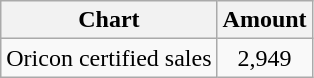<table class="wikitable">
<tr>
<th>Chart</th>
<th>Amount</th>
</tr>
<tr>
<td>Oricon certified sales</td>
<td align="center">2,949</td>
</tr>
</table>
